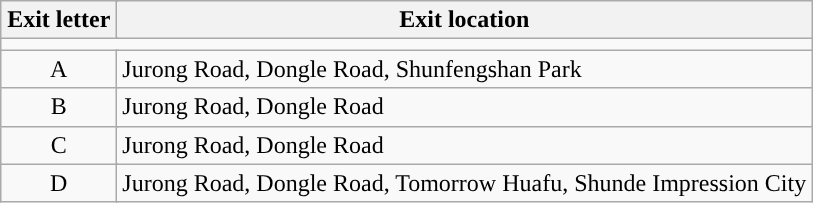<table class="wikitable">
<tr>
<th colspan=2 style="width:70px">Exit letter</th>
<th>Exit location</th>
</tr>
<tr style="background:#">
<td colspan="4"></td>
</tr>
<tr>
<td colspan=2 align=center>A</td>
<td>Jurong Road, Dongle Road, Shunfengshan Park</td>
</tr>
<tr>
<td colspan=2 align=center>B</td>
<td>Jurong Road, Dongle Road</td>
</tr>
<tr>
<td colspan=2 align=center>C</td>
<td>Jurong Road, Dongle Road</td>
</tr>
<tr>
<td colspan=2 align=center>D</td>
<td>Jurong Road, Dongle Road, Tomorrow Huafu, Shunde Impression City</td>
</tr>
</table>
